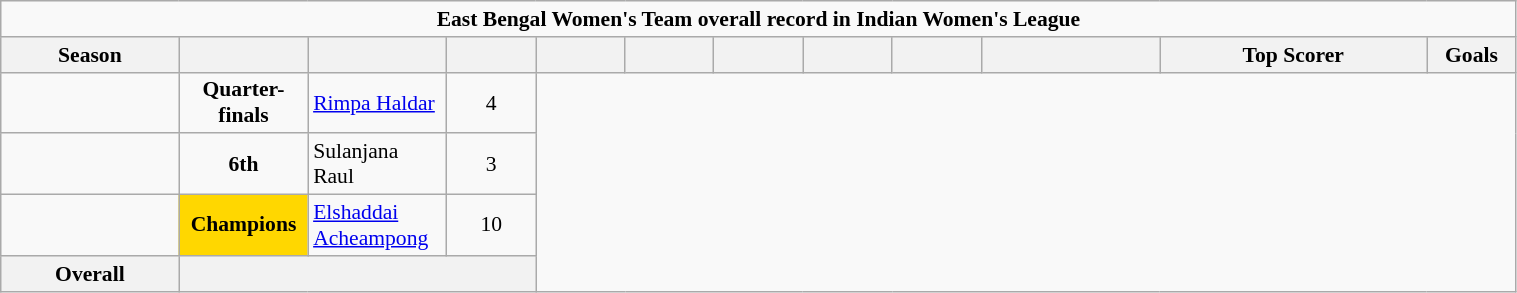<table class="wikitable" style="font-size:90%; width:80%; text-align:center">
<tr>
<td Colspan="12"><strong>East Bengal Women's Team overall record in Indian Women's League</strong></td>
</tr>
<tr>
<th width="10%">Season</th>
<th width="5%"></th>
<th width="5%"></th>
<th width="5%"></th>
<th width="5%"></th>
<th width="5%"></th>
<th width="5%"></th>
<th width="5%"></th>
<th width="5%"></th>
<th width="10%"></th>
<th width="15%">Top Scorer</th>
<th width="5%">Goals</th>
</tr>
<tr>
<td></td>
<td><strong>Quarter-finals</strong></td>
<td align=left> <a href='#'>Rimpa Haldar</a></td>
<td>4</td>
</tr>
<tr>
<td></td>
<td><strong>6th</strong></td>
<td align=left> Sulanjana Raul</td>
<td>3</td>
</tr>
<tr>
<td></td>
<td bgcolor=gold><strong>Champions</strong></td>
<td align=left> <a href='#'>Elshaddai Acheampong</a></td>
<td>10</td>
</tr>
<tr>
<th>Overall<br></th>
<th colspan=3></th>
</tr>
</table>
